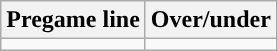<table class="wikitable">
<tr align="center">
<th>Pregame line</th>
<th>Over/under</th>
</tr>
<tr align="center">
<td></td>
<td></td>
</tr>
</table>
